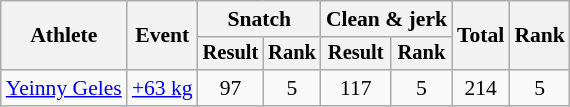<table class="wikitable" style="font-size:90%">
<tr>
<th rowspan="2">Athlete</th>
<th rowspan="2">Event</th>
<th colspan="2">Snatch</th>
<th colspan="2">Clean & jerk</th>
<th rowspan="2">Total</th>
<th rowspan="2">Rank</th>
</tr>
<tr style="font-size:95%">
<th>Result</th>
<th>Rank</th>
<th>Result</th>
<th>Rank</th>
</tr>
<tr align=center>
<td align=left><a href='#'>Yeinny Geles</a></td>
<td align=left><a href='#'>+63 kg</a></td>
<td>97</td>
<td>5</td>
<td>117</td>
<td>5</td>
<td>214</td>
<td>5</td>
</tr>
</table>
